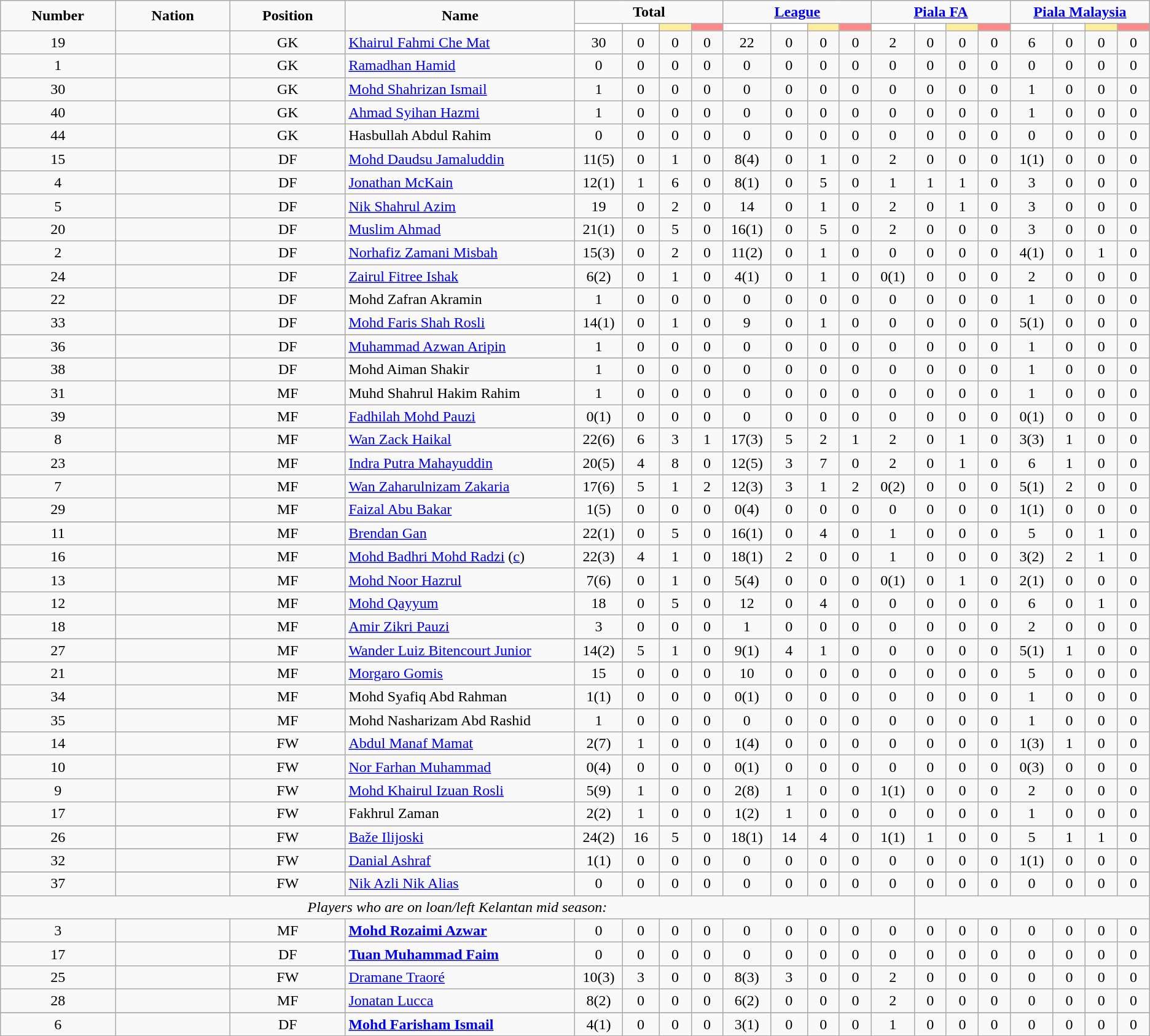<table class="wikitable" style="font-size: 100%; text-align: center;">
<tr>
<td rowspan="2" width="10%" align="center"><strong>Number</strong></td>
<td rowspan="2" width="10%" align="center"><strong>Nation</strong></td>
<td rowspan="2" width="10%" align="center"><strong>Position</strong></td>
<td rowspan="2" width="20%" align="center"><strong>Name</strong></td>
<td colspan="4" align="center"><strong>Total </strong></td>
<td colspan="4" align="center"><strong><a href='#'>League</a></strong></td>
<td colspan="4" align="center"><strong><a href='#'>Piala FA</a></strong></td>
<td colspan="4" align="center"><strong><a href='#'>Piala Malaysia</a></strong></td>
</tr>
<tr>
<th width=60 style="background: #FFFFFF"></th>
<th width=60 style="background: #FFFFFF"></th>
<th width=60 style="background: #FFEE99"></th>
<th width=60 style="background: #FF8888"></th>
<th width=60 style="background: #FFFFFF"></th>
<th width=60 style="background: #FFFFFF"></th>
<th width=60 style="background: #FFEE99"></th>
<th width=60 style="background: #FF8888"></th>
<th width=60 style="background: #FFFFFF"></th>
<th width=60 style="background: #FFFFFF"></th>
<th width=60 style="background: #FFEE99"></th>
<th width=60 style="background: #FF8888"></th>
<th width=60 style="background: #FFFFFF"></th>
<th width=60 style="background: #FFFFFF"></th>
<th width=60 style="background: #FFEE99"></th>
<th width=60 style="background: #FF8888"></th>
</tr>
<tr>
<td>19</td>
<td></td>
<td>GK</td>
<td align="left"><a href='#'>Khairul Fahmi Che Mat</a></td>
<td>30</td>
<td>0</td>
<td>0</td>
<td>0</td>
<td>22</td>
<td>0</td>
<td>0</td>
<td>0</td>
<td>2</td>
<td>0</td>
<td>0</td>
<td>0</td>
<td>6</td>
<td>0</td>
<td>0</td>
<td>0</td>
</tr>
<tr>
<td>1</td>
<td></td>
<td>GK</td>
<td align="left"><a href='#'>Ramadhan Hamid</a></td>
<td>0</td>
<td>0</td>
<td>0</td>
<td>0</td>
<td>0</td>
<td>0</td>
<td>0</td>
<td>0</td>
<td>0</td>
<td>0</td>
<td>0</td>
<td>0</td>
<td>0</td>
<td>0</td>
<td>0</td>
<td>0</td>
</tr>
<tr>
<td>30</td>
<td></td>
<td>GK</td>
<td align="left"><a href='#'>Mohd Shahrizan Ismail</a></td>
<td>1</td>
<td>0</td>
<td>0</td>
<td>0</td>
<td>0</td>
<td>0</td>
<td>0</td>
<td>0</td>
<td>0</td>
<td>0</td>
<td>0</td>
<td>0</td>
<td>1</td>
<td>0</td>
<td>0</td>
<td>0</td>
</tr>
<tr>
<td>40</td>
<td></td>
<td>GK</td>
<td align="left"><a href='#'>Ahmad Syihan Hazmi</a></td>
<td>1</td>
<td>0</td>
<td>0</td>
<td>0</td>
<td>0</td>
<td>0</td>
<td>0</td>
<td>0</td>
<td>0</td>
<td>0</td>
<td>0</td>
<td>0</td>
<td>1</td>
<td>0</td>
<td>0</td>
<td>0</td>
</tr>
<tr>
<td>44</td>
<td></td>
<td>GK</td>
<td align="left">Hasbullah Abdul Rahim</td>
<td>0</td>
<td>0</td>
<td>0</td>
<td>0</td>
<td>0</td>
<td>0</td>
<td>0</td>
<td>0</td>
<td>0</td>
<td>0</td>
<td>0</td>
<td>0</td>
<td>0</td>
<td>0</td>
<td>0</td>
<td>0</td>
</tr>
<tr>
<td>15</td>
<td></td>
<td>DF</td>
<td align="left"><a href='#'>Mohd Daudsu Jamaluddin</a></td>
<td>11(5)</td>
<td>0</td>
<td>1</td>
<td>0</td>
<td>8(4)</td>
<td>0</td>
<td>1</td>
<td>0</td>
<td>2</td>
<td>0</td>
<td>0</td>
<td>0</td>
<td>1(1)</td>
<td>0</td>
<td>0</td>
<td>0</td>
</tr>
<tr>
<td>4</td>
<td></td>
<td>DF</td>
<td align="left"><a href='#'>Jonathan McKain</a></td>
<td>12(1)</td>
<td>1</td>
<td>6</td>
<td>0</td>
<td>8(1)</td>
<td>0</td>
<td>5</td>
<td>0</td>
<td>1</td>
<td>1</td>
<td>1</td>
<td>0</td>
<td>3</td>
<td>0</td>
<td>0</td>
<td>0</td>
</tr>
<tr>
<td>5</td>
<td></td>
<td>DF</td>
<td align="left"><a href='#'>Nik Shahrul Azim</a></td>
<td>19</td>
<td>0</td>
<td>2</td>
<td>0</td>
<td>14</td>
<td>0</td>
<td>1</td>
<td>0</td>
<td>2</td>
<td>0</td>
<td>1</td>
<td>0</td>
<td>3</td>
<td>0</td>
<td>0</td>
<td>0</td>
</tr>
<tr>
<td>20</td>
<td></td>
<td>DF</td>
<td align="left"><a href='#'>Muslim Ahmad</a></td>
<td>21(1)</td>
<td>0</td>
<td>5</td>
<td>0</td>
<td>16(1)</td>
<td>0</td>
<td>5</td>
<td>0</td>
<td>2</td>
<td>0</td>
<td>0</td>
<td>0</td>
<td>3</td>
<td>0</td>
<td>0</td>
<td>0</td>
</tr>
<tr>
<td>2</td>
<td></td>
<td>DF</td>
<td align="left"><a href='#'>Norhafiz Zamani Misbah</a></td>
<td>15(3)</td>
<td>0</td>
<td>2</td>
<td>0</td>
<td>11(2)</td>
<td>0</td>
<td>1</td>
<td>0</td>
<td>0</td>
<td>0</td>
<td>0</td>
<td>0</td>
<td>4(1)</td>
<td>0</td>
<td>1</td>
<td>0</td>
</tr>
<tr>
<td>24</td>
<td></td>
<td>DF</td>
<td align="left"><a href='#'>Zairul Fitree Ishak</a></td>
<td>6(2)</td>
<td>0</td>
<td>1</td>
<td>0</td>
<td>4(1)</td>
<td>0</td>
<td>1</td>
<td>0</td>
<td>0(1)</td>
<td>0</td>
<td>0</td>
<td>0</td>
<td>2</td>
<td>0</td>
<td>0</td>
<td>0</td>
</tr>
<tr>
<td>22</td>
<td></td>
<td>DF</td>
<td align="left">Mohd Zafran Akramin</td>
<td>1</td>
<td>0</td>
<td>0</td>
<td>0</td>
<td>0</td>
<td>0</td>
<td>0</td>
<td>0</td>
<td>0</td>
<td>0</td>
<td>0</td>
<td>0</td>
<td>1</td>
<td>0</td>
<td>0</td>
<td>0</td>
</tr>
<tr>
<td>33</td>
<td></td>
<td>DF</td>
<td align="left"><a href='#'>Mohd Faris Shah Rosli</a></td>
<td>14(1)</td>
<td>0</td>
<td>1</td>
<td>0</td>
<td>9</td>
<td>0</td>
<td>1</td>
<td>0</td>
<td>0</td>
<td>0</td>
<td>0</td>
<td>0</td>
<td>5(1)</td>
<td>0</td>
<td>0</td>
<td>0</td>
</tr>
<tr>
</tr>
<tr>
<td>36</td>
<td></td>
<td>DF</td>
<td align="left"><a href='#'>Muhammad Azwan Aripin</a></td>
<td>1</td>
<td>0</td>
<td>0</td>
<td>0</td>
<td>0</td>
<td>0</td>
<td>0</td>
<td>0</td>
<td>0</td>
<td>0</td>
<td>0</td>
<td>0</td>
<td>1</td>
<td>0</td>
<td>0</td>
<td>0</td>
</tr>
<tr>
</tr>
<tr>
<td>38</td>
<td></td>
<td>DF</td>
<td align="left">Mohd Aiman Shakir</td>
<td>1</td>
<td>0</td>
<td>0</td>
<td>0</td>
<td>0</td>
<td>0</td>
<td>0</td>
<td>0</td>
<td>0</td>
<td>0</td>
<td>0</td>
<td>0</td>
<td>1</td>
<td>0</td>
<td>0</td>
<td>0</td>
</tr>
<tr>
<td>31</td>
<td></td>
<td>MF</td>
<td align="left">Muhd Shahrul Hakim Rahim</td>
<td>1</td>
<td>0</td>
<td>0</td>
<td>0</td>
<td>0</td>
<td>0</td>
<td>0</td>
<td>0</td>
<td>0</td>
<td>0</td>
<td>0</td>
<td>0</td>
<td>1</td>
<td>0</td>
<td>0</td>
<td>0</td>
</tr>
<tr>
<td>39</td>
<td></td>
<td>MF</td>
<td align="left"><a href='#'>Fadhilah Mohd Pauzi</a></td>
<td>0(1)</td>
<td>0</td>
<td>0</td>
<td>0</td>
<td>0</td>
<td>0</td>
<td>0</td>
<td>0</td>
<td>0</td>
<td>0</td>
<td>0</td>
<td>0</td>
<td>0(1)</td>
<td>0</td>
<td>0</td>
<td>0</td>
</tr>
<tr>
<td>8</td>
<td></td>
<td>MF</td>
<td align="left"><a href='#'>Wan Zack Haikal</a></td>
<td>22(6)</td>
<td>6</td>
<td>3</td>
<td>1</td>
<td>17(3)</td>
<td>5</td>
<td>2</td>
<td>1</td>
<td>2</td>
<td>0</td>
<td>1</td>
<td>0</td>
<td>3(3)</td>
<td>1</td>
<td>0</td>
<td>0</td>
</tr>
<tr>
<td>23</td>
<td></td>
<td>MF</td>
<td align="left"><a href='#'>Indra Putra Mahayuddin</a></td>
<td>20(5)</td>
<td>4</td>
<td>8</td>
<td>0</td>
<td>12(5)</td>
<td>3</td>
<td>7</td>
<td>0</td>
<td>2</td>
<td>0</td>
<td>1</td>
<td>0</td>
<td>6</td>
<td>1</td>
<td>0</td>
<td>0</td>
</tr>
<tr>
<td>7</td>
<td></td>
<td>MF</td>
<td align="left"><a href='#'>Wan Zaharulnizam Zakaria</a></td>
<td>17(6)</td>
<td>5</td>
<td>1</td>
<td>2</td>
<td>12(3)</td>
<td>3</td>
<td>1</td>
<td>2</td>
<td>0(2)</td>
<td>0</td>
<td>0</td>
<td>0</td>
<td>5(1)</td>
<td>2</td>
<td>0</td>
<td>0</td>
</tr>
<tr>
<td>29</td>
<td></td>
<td>MF</td>
<td align="left"><a href='#'>Faizal Abu Bakar</a></td>
<td>1(5)</td>
<td>0</td>
<td>0</td>
<td>0</td>
<td>0(4)</td>
<td>0</td>
<td>0</td>
<td>0</td>
<td>0</td>
<td>0</td>
<td>0</td>
<td>0</td>
<td>1(1)</td>
<td>0</td>
<td>0</td>
<td>0</td>
</tr>
<tr>
</tr>
<tr>
<td>11</td>
<td></td>
<td>MF</td>
<td align="left"><a href='#'>Brendan Gan</a></td>
<td>22(1)</td>
<td>0</td>
<td>5</td>
<td>0</td>
<td>16(1)</td>
<td>0</td>
<td>4</td>
<td>0</td>
<td>1</td>
<td>0</td>
<td>0</td>
<td>0</td>
<td>5</td>
<td>0</td>
<td>1</td>
<td>0</td>
</tr>
<tr>
<td>16</td>
<td></td>
<td>MF</td>
<td align="left"><a href='#'>Mohd Badhri Mohd Radzi</a> (<a href='#'>c</a>)</td>
<td>22(3)</td>
<td>4</td>
<td>1</td>
<td>0</td>
<td>18(1)</td>
<td>2</td>
<td>0</td>
<td>0</td>
<td>1</td>
<td>0</td>
<td>0</td>
<td>0</td>
<td>3(2)</td>
<td>2</td>
<td>1</td>
<td>0</td>
</tr>
<tr>
<td>13</td>
<td></td>
<td>MF</td>
<td align="left"><a href='#'>Mohd Noor Hazrul</a></td>
<td>7(6)</td>
<td>0</td>
<td>1</td>
<td>0</td>
<td>5(4)</td>
<td>0</td>
<td>0</td>
<td>0</td>
<td>0(1)</td>
<td>0</td>
<td>1</td>
<td>0</td>
<td>2(1)</td>
<td>0</td>
<td>0</td>
<td>0</td>
</tr>
<tr>
<td>12</td>
<td></td>
<td>MF</td>
<td align="left"><a href='#'>Mohd Qayyum</a></td>
<td>18</td>
<td>0</td>
<td>5</td>
<td>0</td>
<td>12</td>
<td>0</td>
<td>4</td>
<td>0</td>
<td>0</td>
<td>0</td>
<td>0</td>
<td>0</td>
<td>6</td>
<td>0</td>
<td>1</td>
<td>0</td>
</tr>
<tr>
<td>18</td>
<td></td>
<td>MF</td>
<td align="left"><a href='#'>Amir Zikri Pauzi</a></td>
<td>3</td>
<td>0</td>
<td>0</td>
<td>0</td>
<td>1</td>
<td>0</td>
<td>0</td>
<td>0</td>
<td>0</td>
<td>0</td>
<td>0</td>
<td>0</td>
<td>2</td>
<td>0</td>
<td>0</td>
<td>0</td>
</tr>
<tr>
</tr>
<tr>
<td>27</td>
<td></td>
<td>MF</td>
<td align="left"><a href='#'>Wander Luiz Bitencourt Junior</a></td>
<td>14(2)</td>
<td>5</td>
<td>1</td>
<td>0</td>
<td>9(1)</td>
<td>4</td>
<td>1</td>
<td>0</td>
<td>0</td>
<td>0</td>
<td>0</td>
<td>0</td>
<td>5(1)</td>
<td>1</td>
<td>0</td>
<td>0</td>
</tr>
<tr>
</tr>
<tr>
<td>21</td>
<td></td>
<td>MF</td>
<td align="left"><a href='#'>Morgaro Gomis</a></td>
<td>15</td>
<td>0</td>
<td>0</td>
<td>0</td>
<td>10</td>
<td>0</td>
<td>0</td>
<td>0</td>
<td>0</td>
<td>0</td>
<td>0</td>
<td>0</td>
<td>5</td>
<td>0</td>
<td>0</td>
<td>0</td>
</tr>
<tr>
<td>34</td>
<td></td>
<td>MF</td>
<td align="left">Mohd Syafiq Abd Rahman</td>
<td>1(1)</td>
<td>0</td>
<td>0</td>
<td>0</td>
<td>0(1)</td>
<td>0</td>
<td>0</td>
<td>0</td>
<td>0</td>
<td>0</td>
<td>0</td>
<td>0</td>
<td>1</td>
<td>0</td>
<td>0</td>
<td>0</td>
</tr>
<tr>
<td>35</td>
<td></td>
<td>MF</td>
<td align="left">Mohd Nasharizam Abd Rashid</td>
<td>1</td>
<td>0</td>
<td>0</td>
<td>0</td>
<td>0</td>
<td>0</td>
<td>0</td>
<td>0</td>
<td>0</td>
<td>0</td>
<td>0</td>
<td>0</td>
<td>1</td>
<td>0</td>
<td>0</td>
<td>0</td>
</tr>
<tr>
<td>14</td>
<td></td>
<td>FW</td>
<td align="left"><a href='#'>Abdul Manaf Mamat</a></td>
<td>2(7)</td>
<td>1</td>
<td>0</td>
<td>0</td>
<td>1(4)</td>
<td>0</td>
<td>0</td>
<td>0</td>
<td>0</td>
<td>0</td>
<td>0</td>
<td>0</td>
<td>1(3)</td>
<td>1</td>
<td>0</td>
<td>0</td>
</tr>
<tr>
<td>10</td>
<td></td>
<td>FW</td>
<td align="left"><a href='#'>Nor Farhan Muhammad</a></td>
<td>0(4)</td>
<td>0</td>
<td>0</td>
<td>0</td>
<td>0(1)</td>
<td>0</td>
<td>0</td>
<td>0</td>
<td>0</td>
<td>0</td>
<td>0</td>
<td>0</td>
<td>0(3)</td>
<td>0</td>
<td>0</td>
<td>0</td>
</tr>
<tr>
<td>9</td>
<td></td>
<td>FW</td>
<td align="left"><a href='#'>Mohd Khairul Izuan Rosli</a></td>
<td>5(9)</td>
<td>1</td>
<td>0</td>
<td>0</td>
<td>2(8)</td>
<td>1</td>
<td>0</td>
<td>0</td>
<td>1(1)</td>
<td>0</td>
<td>0</td>
<td>0</td>
<td>2</td>
<td>0</td>
<td>0</td>
<td>0</td>
</tr>
<tr>
<td>17</td>
<td></td>
<td>FW</td>
<td align="left">Fakhrul Zaman</td>
<td>2(2)</td>
<td>1</td>
<td>0</td>
<td>0</td>
<td>1(2)</td>
<td>1</td>
<td>0</td>
<td>0</td>
<td>0</td>
<td>0</td>
<td>0</td>
<td>0</td>
<td>1</td>
<td>0</td>
<td>0</td>
<td>0</td>
</tr>
<tr>
</tr>
<tr>
<td>26</td>
<td></td>
<td>FW</td>
<td align="left"><a href='#'>Baže Ilijoski</a></td>
<td>24(2)</td>
<td>16</td>
<td>5</td>
<td>0</td>
<td>18(1)</td>
<td>14</td>
<td>4</td>
<td>0</td>
<td>1(1)</td>
<td>1</td>
<td>0</td>
<td>0</td>
<td>5</td>
<td>1</td>
<td>1</td>
<td>0</td>
</tr>
<tr>
</tr>
<tr>
<td>32</td>
<td></td>
<td>FW</td>
<td align="left"><a href='#'>Danial Ashraf</a></td>
<td>1(1)</td>
<td>0</td>
<td>0</td>
<td>0</td>
<td>0</td>
<td>0</td>
<td>0</td>
<td>0</td>
<td>0</td>
<td>0</td>
<td>0</td>
<td>0</td>
<td>1(1)</td>
<td>0</td>
<td>0</td>
<td>0</td>
</tr>
<tr>
</tr>
<tr>
<td>37</td>
<td></td>
<td>FW</td>
<td align="left"><a href='#'>Nik Azli Nik Alias</a></td>
<td>0</td>
<td>0</td>
<td>0</td>
<td>0</td>
<td>0</td>
<td>0</td>
<td>0</td>
<td>0</td>
<td>0</td>
<td>0</td>
<td>0</td>
<td>0</td>
<td>0</td>
<td>0</td>
<td>0</td>
<td>0</td>
</tr>
<tr>
<td colspan="13"><em>Players who are on loan/left Kelantan mid season:</em></td>
</tr>
<tr>
<td>3</td>
<td></td>
<td>MF</td>
<td align="left"><strong><a href='#'>Mohd Rozaimi Azwar</a></strong></td>
<td>0</td>
<td>0</td>
<td>0</td>
<td>0</td>
<td>0</td>
<td>0</td>
<td>0</td>
<td>0</td>
<td>0</td>
<td>0</td>
<td>0</td>
<td>0</td>
<td>0</td>
<td>0</td>
<td>0</td>
<td>0</td>
</tr>
<tr>
<td>17</td>
<td></td>
<td>DF</td>
<td align="left"><strong><a href='#'>Tuan Muhammad Faim</a></strong></td>
<td>0</td>
<td>0</td>
<td>0</td>
<td>0</td>
<td>0</td>
<td>0</td>
<td>0</td>
<td>0</td>
<td>0</td>
<td>0</td>
<td>0</td>
<td>0</td>
<td>0</td>
<td>0</td>
<td>0</td>
<td>0</td>
</tr>
<tr>
<td>25</td>
<td></td>
<td>FW</td>
<td align="left"><a href='#'>Dramane Traoré</a></td>
<td>10(3)</td>
<td>3</td>
<td>0</td>
<td>0</td>
<td>8(3)</td>
<td>3</td>
<td>0</td>
<td>0</td>
<td>2</td>
<td>0</td>
<td>0</td>
<td>0</td>
<td>0</td>
<td>0</td>
<td>0</td>
<td>0</td>
</tr>
<tr>
<td>28</td>
<td></td>
<td>MF</td>
<td align="left"><a href='#'>Jonatan Lucca</a></td>
<td>8(2)</td>
<td>0</td>
<td>0</td>
<td>0</td>
<td>6(2)</td>
<td>0</td>
<td>0</td>
<td>0</td>
<td>2</td>
<td>0</td>
<td>0</td>
<td>0</td>
<td>0</td>
<td>0</td>
<td>0</td>
<td>0</td>
</tr>
<tr>
</tr>
<tr>
<td>6</td>
<td></td>
<td>DF</td>
<td align="left"><strong><a href='#'>Mohd Farisham Ismail</a></strong></td>
<td>4(1)</td>
<td>0</td>
<td>0</td>
<td>0</td>
<td>3(1)</td>
<td>0</td>
<td>0</td>
<td>0</td>
<td>1</td>
<td>0</td>
<td>0</td>
<td>0</td>
<td>0</td>
<td>0</td>
<td>0</td>
<td>0</td>
</tr>
</table>
